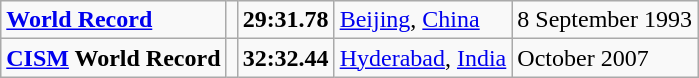<table class="wikitable">
<tr>
<td><strong><a href='#'>World Record</a></strong></td>
<td></td>
<td><strong>29:31.78</strong></td>
<td><a href='#'>Beijing</a>, <a href='#'>China</a></td>
<td>8 September 1993</td>
</tr>
<tr>
<td><strong><a href='#'>CISM</a> World Record</strong></td>
<td></td>
<td><strong>32:32.44</strong></td>
<td><a href='#'>Hyderabad</a>, <a href='#'>India</a></td>
<td>October 2007</td>
</tr>
</table>
